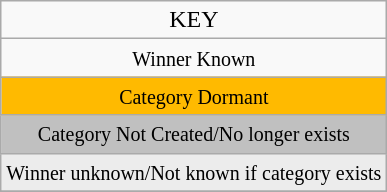<table class="wikitable" style="text-align:center">
<tr>
<td>KEY</td>
</tr>
<tr>
<td><small>Winner Known</small></td>
</tr>
<tr>
<td style="background: #FFBA00;"><small>Category Dormant</small></td>
</tr>
<tr>
<td style="background: #C0C0C0;"><small>Category Not Created/No longer exists</small></td>
</tr>
<tr>
<td style="background: #ECECEC;"><small>Winner unknown/Not known if category exists</small></td>
</tr>
<tr>
</tr>
</table>
